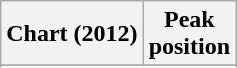<table class="wikitable sortable plainrowheaders" style="text-align:center">
<tr>
<th scope="col">Chart (2012)</th>
<th scope="col">Peak<br> position</th>
</tr>
<tr>
</tr>
<tr>
</tr>
</table>
